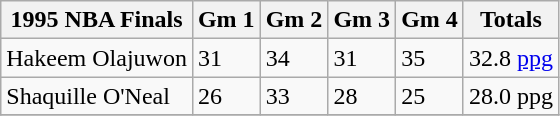<table class="wikitable">
<tr>
<th>1995 NBA Finals</th>
<th>Gm 1</th>
<th>Gm 2</th>
<th>Gm 3</th>
<th>Gm 4</th>
<th>Totals</th>
</tr>
<tr>
<td>Hakeem Olajuwon</td>
<td>31</td>
<td>34</td>
<td>31</td>
<td>35</td>
<td>32.8 <a href='#'>ppg</a></td>
</tr>
<tr>
<td>Shaquille O'Neal</td>
<td>26</td>
<td>33</td>
<td>28</td>
<td>25</td>
<td>28.0 ppg</td>
</tr>
<tr>
</tr>
</table>
